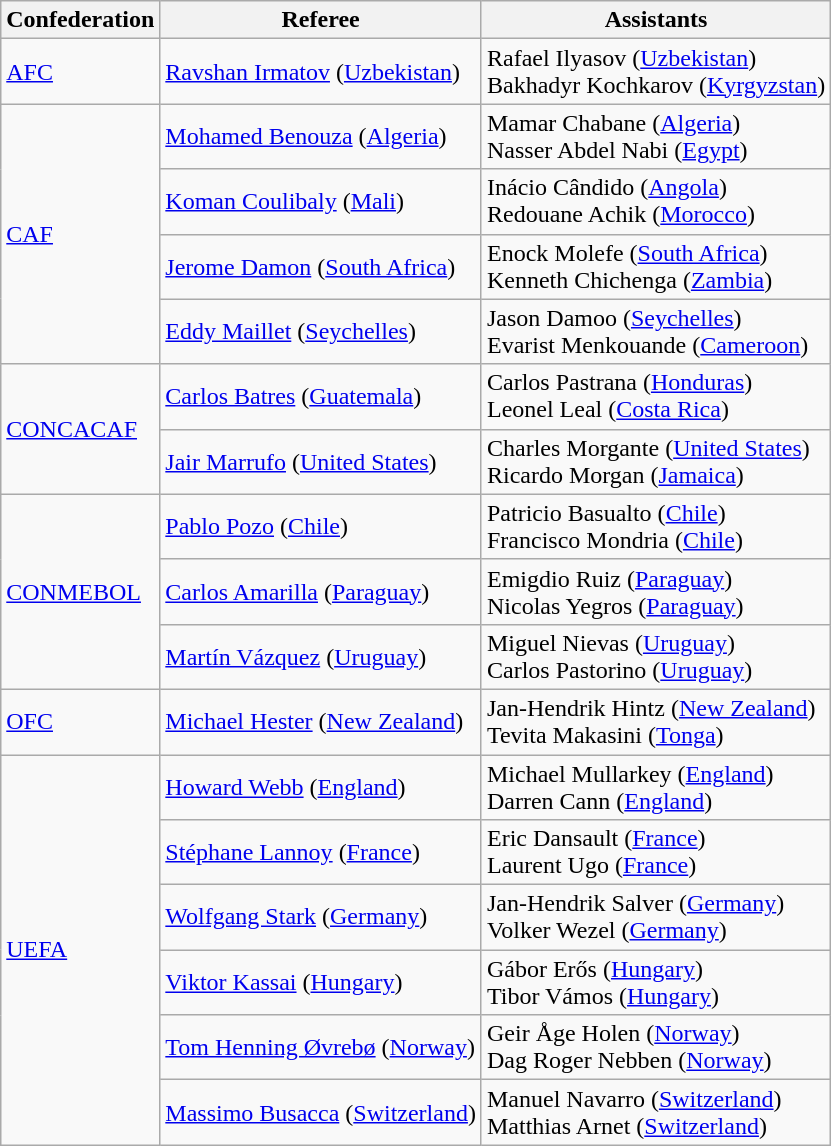<table class="wikitable">
<tr>
<th>Confederation</th>
<th>Referee</th>
<th>Assistants</th>
</tr>
<tr>
<td><a href='#'>AFC</a></td>
<td><a href='#'>Ravshan Irmatov</a> (<a href='#'>Uzbekistan</a>)</td>
<td>Rafael Ilyasov (<a href='#'>Uzbekistan</a>)<br>Bakhadyr Kochkarov (<a href='#'>Kyrgyzstan</a>)</td>
</tr>
<tr>
<td rowspan="4"><a href='#'>CAF</a></td>
<td><a href='#'>Mohamed Benouza</a> (<a href='#'>Algeria</a>)</td>
<td>Mamar Chabane (<a href='#'>Algeria</a>)<br>Nasser Abdel Nabi (<a href='#'>Egypt</a>)</td>
</tr>
<tr>
<td><a href='#'>Koman Coulibaly</a> (<a href='#'>Mali</a>)</td>
<td>Inácio Cândido (<a href='#'>Angola</a>)<br>Redouane Achik (<a href='#'>Morocco</a>)</td>
</tr>
<tr>
<td><a href='#'>Jerome Damon</a> (<a href='#'>South Africa</a>)</td>
<td>Enock Molefe (<a href='#'>South Africa</a>)<br>Kenneth Chichenga (<a href='#'>Zambia</a>)</td>
</tr>
<tr>
<td><a href='#'>Eddy Maillet</a> (<a href='#'>Seychelles</a>)</td>
<td>Jason Damoo (<a href='#'>Seychelles</a>)<br>Evarist Menkouande (<a href='#'>Cameroon</a>)</td>
</tr>
<tr>
<td rowspan="2"><a href='#'>CONCACAF</a></td>
<td><a href='#'>Carlos Batres</a> (<a href='#'>Guatemala</a>)</td>
<td>Carlos Pastrana (<a href='#'>Honduras</a>)<br>Leonel Leal (<a href='#'>Costa Rica</a>)</td>
</tr>
<tr>
<td><a href='#'>Jair Marrufo</a> (<a href='#'>United States</a>)</td>
<td>Charles Morgante (<a href='#'>United States</a>)<br>Ricardo Morgan (<a href='#'>Jamaica</a>)</td>
</tr>
<tr>
<td rowspan="3"><a href='#'>CONMEBOL</a></td>
<td><a href='#'>Pablo Pozo</a> (<a href='#'>Chile</a>)</td>
<td>Patricio Basualto (<a href='#'>Chile</a>)<br>Francisco Mondria (<a href='#'>Chile</a>)</td>
</tr>
<tr>
<td><a href='#'>Carlos Amarilla</a> (<a href='#'>Paraguay</a>)</td>
<td>Emigdio Ruiz (<a href='#'>Paraguay</a>)<br>Nicolas Yegros (<a href='#'>Paraguay</a>)</td>
</tr>
<tr>
<td><a href='#'>Martín Vázquez</a> (<a href='#'>Uruguay</a>)</td>
<td>Miguel Nievas (<a href='#'>Uruguay</a>)<br>Carlos Pastorino (<a href='#'>Uruguay</a>)</td>
</tr>
<tr>
<td><a href='#'>OFC</a></td>
<td><a href='#'>Michael Hester</a> (<a href='#'>New Zealand</a>)</td>
<td>Jan-Hendrik Hintz (<a href='#'>New Zealand</a>)<br>Tevita Makasini (<a href='#'>Tonga</a>)</td>
</tr>
<tr>
<td rowspan="6"><a href='#'>UEFA</a></td>
<td><a href='#'>Howard Webb</a> (<a href='#'>England</a>)</td>
<td>Michael Mullarkey (<a href='#'>England</a>)<br>Darren Cann (<a href='#'>England</a>)</td>
</tr>
<tr>
<td><a href='#'>Stéphane Lannoy</a> (<a href='#'>France</a>)</td>
<td>Eric Dansault (<a href='#'>France</a>)<br>Laurent Ugo (<a href='#'>France</a>)</td>
</tr>
<tr>
<td><a href='#'>Wolfgang Stark</a> (<a href='#'>Germany</a>)</td>
<td>Jan-Hendrik Salver (<a href='#'>Germany</a>)<br>Volker Wezel (<a href='#'>Germany</a>)</td>
</tr>
<tr>
<td><a href='#'>Viktor Kassai</a> (<a href='#'>Hungary</a>)</td>
<td>Gábor Erős (<a href='#'>Hungary</a>)<br>Tibor Vámos (<a href='#'>Hungary</a>)</td>
</tr>
<tr>
<td><a href='#'>Tom Henning Øvrebø</a> (<a href='#'>Norway</a>)</td>
<td>Geir Åge Holen (<a href='#'>Norway</a>)<br>Dag Roger Nebben (<a href='#'>Norway</a>)</td>
</tr>
<tr>
<td><a href='#'>Massimo Busacca</a> (<a href='#'>Switzerland</a>)</td>
<td>Manuel Navarro (<a href='#'>Switzerland</a>)<br>Matthias Arnet (<a href='#'>Switzerland</a>)</td>
</tr>
</table>
